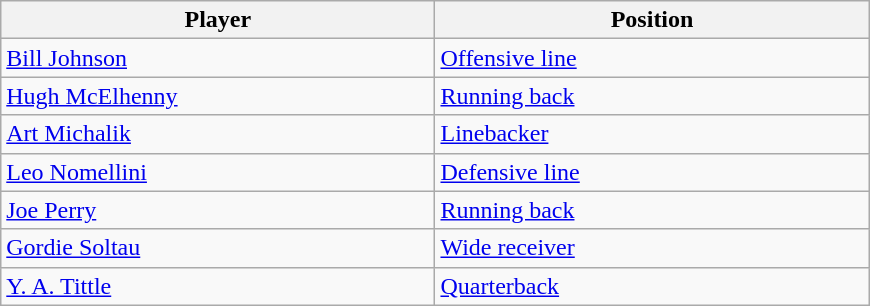<table class="wikitable">
<tr align="center">
<th bgcolor="#DDDDFF" width="21.0%">Player</th>
<th bgcolor="#DDDDFF" width="21.0%">Position</th>
</tr>
<tr>
<td><a href='#'>Bill Johnson</a></td>
<td><a href='#'>Offensive line</a></td>
</tr>
<tr>
<td><a href='#'>Hugh McElhenny</a></td>
<td><a href='#'>Running back</a></td>
</tr>
<tr>
<td><a href='#'>Art Michalik</a></td>
<td><a href='#'>Linebacker</a></td>
</tr>
<tr>
<td><a href='#'>Leo Nomellini</a></td>
<td><a href='#'>Defensive line</a></td>
</tr>
<tr>
<td><a href='#'>Joe Perry</a></td>
<td><a href='#'>Running back</a></td>
</tr>
<tr>
<td><a href='#'>Gordie Soltau</a></td>
<td><a href='#'>Wide receiver</a></td>
</tr>
<tr>
<td><a href='#'>Y. A. Tittle</a></td>
<td><a href='#'>Quarterback</a></td>
</tr>
</table>
